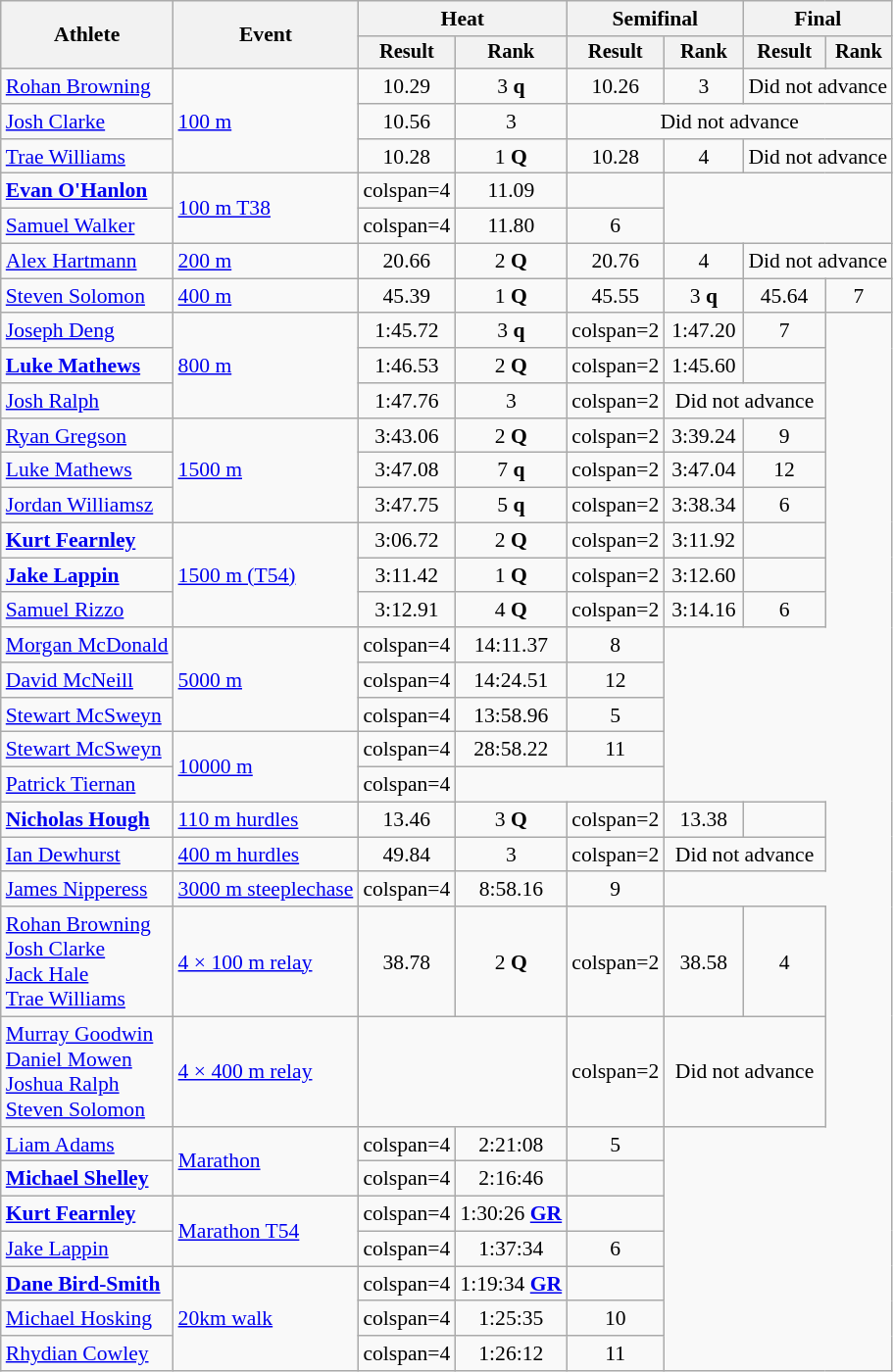<table class=wikitable style=font-size:90%;text-align:center>
<tr>
<th rowspan=2>Athlete</th>
<th rowspan=2>Event</th>
<th colspan=2>Heat</th>
<th colspan=2>Semifinal</th>
<th colspan=2>Final</th>
</tr>
<tr style=font-size:95%>
<th>Result</th>
<th>Rank</th>
<th>Result</th>
<th>Rank</th>
<th>Result</th>
<th>Rank</th>
</tr>
<tr>
<td align=left><a href='#'>Rohan Browning</a></td>
<td align=left rowspan=3><a href='#'>100 m</a></td>
<td>10.29</td>
<td>3 <strong>q</strong></td>
<td>10.26</td>
<td>3</td>
<td colspan=2>Did not advance</td>
</tr>
<tr>
<td align=left><a href='#'>Josh Clarke</a></td>
<td>10.56</td>
<td>3</td>
<td colspan=4>Did not advance</td>
</tr>
<tr>
<td align=left><a href='#'>Trae Williams</a></td>
<td>10.28</td>
<td>1 <strong>Q</strong></td>
<td>10.28</td>
<td>4</td>
<td colspan=2>Did not advance</td>
</tr>
<tr>
<td align=left><strong><a href='#'>Evan O'Hanlon</a></strong></td>
<td align=left rowspan=2><a href='#'>100 m T38</a></td>
<td>colspan=4 </td>
<td>11.09</td>
<td></td>
</tr>
<tr>
<td align=left><a href='#'>Samuel Walker</a></td>
<td>colspan=4 </td>
<td>11.80</td>
<td>6</td>
</tr>
<tr>
<td align=left><a href='#'>Alex Hartmann</a></td>
<td align=left><a href='#'>200 m</a></td>
<td>20.66</td>
<td>2 <strong>Q</strong></td>
<td>20.76</td>
<td>4</td>
<td colspan=2>Did not advance</td>
</tr>
<tr>
<td align=left><a href='#'>Steven Solomon</a></td>
<td align=left><a href='#'>400 m</a></td>
<td>45.39</td>
<td>1 <strong>Q</strong></td>
<td>45.55</td>
<td>3 <strong>q</strong></td>
<td>45.64</td>
<td>7</td>
</tr>
<tr>
<td align=left><a href='#'>Joseph Deng</a></td>
<td align=left rowspan=3><a href='#'>800 m</a></td>
<td>1:45.72</td>
<td>3 <strong>q</strong></td>
<td>colspan=2 </td>
<td>1:47.20</td>
<td>7</td>
</tr>
<tr>
<td align=left><strong><a href='#'>Luke Mathews</a></strong></td>
<td>1:46.53</td>
<td>2 <strong>Q</strong></td>
<td>colspan=2 </td>
<td>1:45.60</td>
<td></td>
</tr>
<tr>
<td align=left><a href='#'>Josh Ralph</a></td>
<td>1:47.76</td>
<td>3</td>
<td>colspan=2 </td>
<td colspan=2>Did not advance</td>
</tr>
<tr>
<td align=left><a href='#'>Ryan Gregson</a></td>
<td align=left rowspan=3><a href='#'>1500 m</a></td>
<td>3:43.06</td>
<td>2 <strong>Q</strong></td>
<td>colspan=2 </td>
<td>3:39.24</td>
<td>9</td>
</tr>
<tr>
<td align=left><a href='#'>Luke Mathews</a></td>
<td>3:47.08</td>
<td>7 <strong>q</strong></td>
<td>colspan=2 </td>
<td>3:47.04</td>
<td>12</td>
</tr>
<tr>
<td align=left><a href='#'>Jordan Williamsz</a></td>
<td>3:47.75</td>
<td>5 <strong>q</strong></td>
<td>colspan=2 </td>
<td>3:38.34</td>
<td>6</td>
</tr>
<tr>
<td align=left><strong><a href='#'>Kurt Fearnley</a></strong></td>
<td align=left rowspan=3><a href='#'>1500 m (T54)</a></td>
<td>3:06.72</td>
<td>2 <strong>Q</strong></td>
<td>colspan=2 </td>
<td>3:11.92</td>
<td></td>
</tr>
<tr>
<td align=left><strong><a href='#'>Jake Lappin</a></strong></td>
<td>3:11.42</td>
<td>1 <strong>Q</strong></td>
<td>colspan=2 </td>
<td>3:12.60</td>
<td></td>
</tr>
<tr>
<td align=left><a href='#'>Samuel Rizzo</a></td>
<td>3:12.91</td>
<td>4 <strong>Q</strong></td>
<td>colspan=2 </td>
<td>3:14.16</td>
<td>6</td>
</tr>
<tr>
<td align=left><a href='#'>Morgan McDonald</a></td>
<td align=left rowspan=3><a href='#'>5000 m</a></td>
<td>colspan=4 </td>
<td>14:11.37</td>
<td>8</td>
</tr>
<tr>
<td align=left><a href='#'>David McNeill</a></td>
<td>colspan=4 </td>
<td>14:24.51</td>
<td>12</td>
</tr>
<tr>
<td align=left><a href='#'>Stewart McSweyn</a></td>
<td>colspan=4 </td>
<td>13:58.96</td>
<td>5</td>
</tr>
<tr>
<td align=left><a href='#'>Stewart McSweyn</a></td>
<td align=left rowspan=2><a href='#'>10000 m</a></td>
<td>colspan=4 </td>
<td>28:58.22</td>
<td>11</td>
</tr>
<tr>
<td align=left><a href='#'>Patrick Tiernan</a></td>
<td>colspan=4 </td>
<td colspan=2></td>
</tr>
<tr>
<td align=left><strong><a href='#'>Nicholas Hough</a></strong></td>
<td align=left><a href='#'>110 m hurdles</a></td>
<td>13.46</td>
<td>3 <strong>Q</strong></td>
<td>colspan=2 </td>
<td>13.38</td>
<td></td>
</tr>
<tr>
<td align=left><a href='#'>Ian Dewhurst</a></td>
<td align=left><a href='#'>400 m hurdles</a></td>
<td>49.84</td>
<td>3</td>
<td>colspan=2 </td>
<td colspan=2>Did not advance</td>
</tr>
<tr>
<td align=left><a href='#'>James Nipperess</a></td>
<td align=left><a href='#'>3000 m steeplechase</a></td>
<td>colspan=4 </td>
<td>8:58.16</td>
<td>9</td>
</tr>
<tr>
<td align=left><a href='#'>Rohan Browning</a><br><a href='#'>Josh Clarke</a><br><a href='#'>Jack Hale</a><br><a href='#'>Trae Williams</a></td>
<td align=left><a href='#'>4 × 100 m relay</a></td>
<td>38.78</td>
<td>2 <strong>Q</strong></td>
<td>colspan=2 </td>
<td>38.58</td>
<td>4</td>
</tr>
<tr>
<td align=left><a href='#'>Murray Goodwin</a><br><a href='#'>Daniel Mowen</a><br><a href='#'>Joshua Ralph</a><br><a href='#'>Steven Solomon</a></td>
<td align=left><a href='#'>4 × 400 m relay</a></td>
<td colspan=2></td>
<td>colspan=2 </td>
<td colspan=2>Did not advance</td>
</tr>
<tr>
<td align=left><a href='#'>Liam Adams</a></td>
<td align=left rowspan=2><a href='#'>Marathon</a></td>
<td>colspan=4 </td>
<td>2:21:08</td>
<td>5</td>
</tr>
<tr>
<td align=left><strong><a href='#'>Michael Shelley</a></strong></td>
<td>colspan=4 </td>
<td>2:16:46</td>
<td></td>
</tr>
<tr>
<td align=left><strong><a href='#'>Kurt Fearnley</a></strong></td>
<td align=left rowspan=2><a href='#'>Marathon T54</a></td>
<td>colspan=4 </td>
<td>1:30:26 <a href='#'><strong>GR</strong></a></td>
<td></td>
</tr>
<tr>
<td align=left><a href='#'>Jake Lappin</a></td>
<td>colspan=4 </td>
<td>1:37:34</td>
<td>6</td>
</tr>
<tr>
<td align=left><strong><a href='#'>Dane Bird-Smith</a></strong></td>
<td align=left rowspan=3><a href='#'>20km walk</a></td>
<td>colspan=4 </td>
<td>1:19:34 <a href='#'><strong>GR</strong></a></td>
<td></td>
</tr>
<tr>
<td align=left><a href='#'>Michael Hosking</a></td>
<td>colspan=4 </td>
<td>1:25:35</td>
<td>10</td>
</tr>
<tr>
<td align=left><a href='#'>Rhydian Cowley</a></td>
<td>colspan=4 </td>
<td>1:26:12</td>
<td>11</td>
</tr>
</table>
